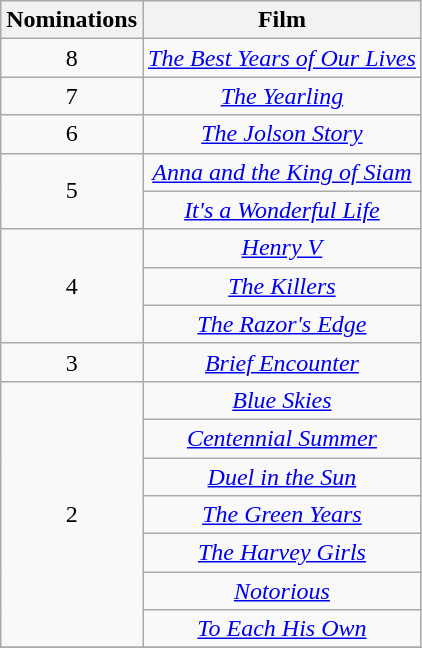<table class="wikitable" rowspan="2" style="text-align:center;">
<tr>
<th scope="col" style="width:55px;">Nominations</th>
<th scope="col" style="text-align:center;">Film</th>
</tr>
<tr>
<td rowspan="1" style="text-align:center">8</td>
<td><em><a href='#'>The Best Years of Our Lives</a></em></td>
</tr>
<tr>
<td rowspan="1" style="text-align:center">7</td>
<td><em><a href='#'>The Yearling</a></em></td>
</tr>
<tr>
<td rowspan="1" style="text-align:center">6</td>
<td><em><a href='#'>The Jolson Story</a></em></td>
</tr>
<tr>
<td rowspan="2" style="text-align:center">5</td>
<td><em><a href='#'>Anna and the King of Siam</a></em></td>
</tr>
<tr>
<td><em><a href='#'>It's a Wonderful Life</a></em></td>
</tr>
<tr>
<td rowspan="3" style="text-align:center">4</td>
<td><em><a href='#'>Henry V</a></em></td>
</tr>
<tr>
<td><em><a href='#'>The Killers</a></em></td>
</tr>
<tr>
<td><em><a href='#'>The Razor's Edge</a></em></td>
</tr>
<tr>
<td rowspan="1" style="text-align:center">3</td>
<td><em><a href='#'>Brief Encounter</a></em></td>
</tr>
<tr>
<td rowspan="7" style="text-align:center">2</td>
<td><em><a href='#'>Blue Skies</a></em></td>
</tr>
<tr>
<td><em><a href='#'>Centennial Summer</a></em></td>
</tr>
<tr>
<td><em><a href='#'>Duel in the Sun</a></em></td>
</tr>
<tr>
<td><em><a href='#'>The Green Years</a></em></td>
</tr>
<tr>
<td><em><a href='#'>The Harvey Girls</a></em></td>
</tr>
<tr>
<td><em><a href='#'>Notorious</a></em></td>
</tr>
<tr>
<td><em><a href='#'>To Each His Own</a></em></td>
</tr>
<tr>
</tr>
</table>
